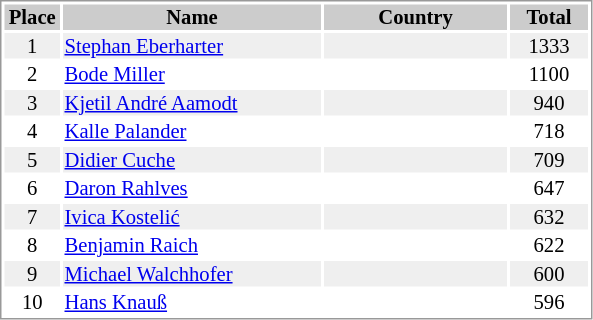<table border="0" style="border: 1px solid #999; background-color:#FFFFFF; text-align:center; font-size:86%; line-height:15px;">
<tr align="center" bgcolor="#CCCCCC">
<th width=35>Place</th>
<th width=170>Name</th>
<th width=120>Country</th>
<th width=50>Total</th>
</tr>
<tr bgcolor="#EFEFEF">
<td>1</td>
<td align="left"><a href='#'>Stephan Eberharter</a></td>
<td align="left"></td>
<td>1333</td>
</tr>
<tr>
<td>2</td>
<td align="left"><a href='#'>Bode Miller</a></td>
<td align="left"></td>
<td>1100</td>
</tr>
<tr bgcolor="#EFEFEF">
<td>3</td>
<td align="left"><a href='#'>Kjetil André Aamodt</a></td>
<td align="left"></td>
<td>940</td>
</tr>
<tr>
<td>4</td>
<td align="left"><a href='#'>Kalle Palander</a></td>
<td align="left"></td>
<td>718</td>
</tr>
<tr bgcolor="#EFEFEF">
<td>5</td>
<td align="left"><a href='#'>Didier Cuche</a></td>
<td align="left"> </td>
<td>709</td>
</tr>
<tr>
<td>6</td>
<td align="left"><a href='#'>Daron Rahlves</a></td>
<td align="left"></td>
<td>647</td>
</tr>
<tr bgcolor="#EFEFEF">
<td>7</td>
<td align="left"><a href='#'>Ivica Kostelić</a></td>
<td align="left"></td>
<td>632</td>
</tr>
<tr>
<td>8</td>
<td align="left"><a href='#'>Benjamin Raich</a></td>
<td align="left"></td>
<td>622</td>
</tr>
<tr bgcolor="#EFEFEF">
<td>9</td>
<td align="left"><a href='#'>Michael Walchhofer</a></td>
<td align="left"></td>
<td>600</td>
</tr>
<tr>
<td>10</td>
<td align="left"><a href='#'>Hans Knauß</a></td>
<td align="left"></td>
<td>596</td>
</tr>
</table>
